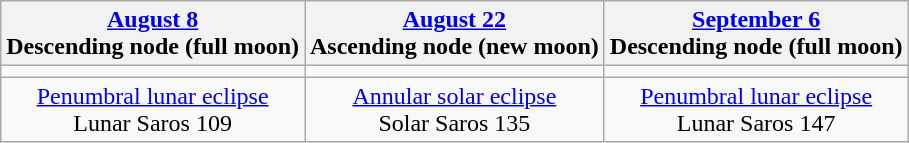<table class="wikitable">
<tr>
<th><a href='#'>August 8</a><br>Descending node (full moon)<br></th>
<th><a href='#'>August 22</a><br>Ascending node (new moon)<br></th>
<th><a href='#'>September 6</a><br>Descending node (full moon)<br></th>
</tr>
<tr>
<td></td>
<td></td>
<td></td>
</tr>
<tr align=center>
<td><a href='#'>Penumbral lunar eclipse</a><br>Lunar Saros 109</td>
<td><a href='#'>Annular solar eclipse</a><br>Solar Saros 135</td>
<td><a href='#'>Penumbral lunar eclipse</a><br>Lunar Saros 147</td>
</tr>
</table>
